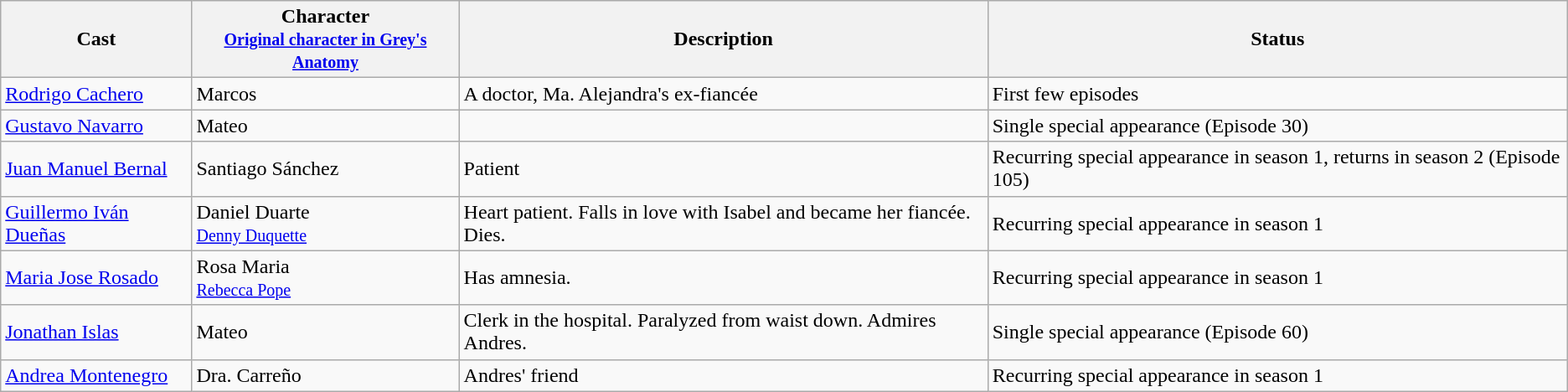<table class="wikitable">
<tr>
<th>Cast</th>
<th>Character<br><small><a href='#'>Original character in Grey's Anatomy</a></small></th>
<th>Description</th>
<th>Status</th>
</tr>
<tr>
<td><a href='#'>Rodrigo Cachero</a></td>
<td>Marcos</td>
<td>A doctor, Ma. Alejandra's ex-fiancée</td>
<td>First few episodes</td>
</tr>
<tr>
<td><a href='#'>Gustavo Navarro</a></td>
<td>Mateo</td>
<td></td>
<td>Single special appearance (Episode 30)</td>
</tr>
<tr>
<td><a href='#'>Juan Manuel Bernal</a></td>
<td>Santiago Sánchez</td>
<td>Patient</td>
<td>Recurring special appearance in season 1, returns in season 2 (Episode 105)</td>
</tr>
<tr>
<td><a href='#'>Guillermo Iván Dueñas</a></td>
<td>Daniel Duarte<br><small><a href='#'>Denny Duquette</a></small></td>
<td>Heart patient. Falls in love with Isabel and became her fiancée. Dies.</td>
<td>Recurring special appearance in season 1</td>
</tr>
<tr>
<td><a href='#'>Maria Jose Rosado</a></td>
<td>Rosa Maria<br><small><a href='#'>Rebecca Pope</a></small></td>
<td>Has amnesia.</td>
<td>Recurring special appearance in season 1</td>
</tr>
<tr>
<td><a href='#'>Jonathan Islas</a></td>
<td>Mateo</td>
<td>Clerk in the hospital. Paralyzed from waist down. Admires Andres.</td>
<td>Single special appearance (Episode 60)</td>
</tr>
<tr>
<td><a href='#'>Andrea Montenegro</a></td>
<td>Dra. Carreño</td>
<td>Andres' friend</td>
<td>Recurring special appearance in season 1</td>
</tr>
</table>
